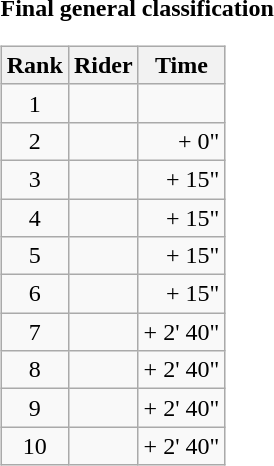<table>
<tr>
<td><strong>Final general classification</strong><br><table class="wikitable">
<tr>
<th scope="col">Rank</th>
<th scope="col">Rider</th>
<th scope="col">Time</th>
</tr>
<tr>
<td style="text-align:center;">1</td>
<td></td>
<td style="text-align:right;"></td>
</tr>
<tr>
<td style="text-align:center;">2</td>
<td></td>
<td style="text-align:right;">+ 0"</td>
</tr>
<tr>
<td style="text-align:center;">3</td>
<td></td>
<td style="text-align:right;">+ 15"</td>
</tr>
<tr>
<td style="text-align:center;">4</td>
<td></td>
<td style="text-align:right;">+ 15"</td>
</tr>
<tr>
<td style="text-align:center;">5</td>
<td></td>
<td style="text-align:right;">+ 15"</td>
</tr>
<tr>
<td style="text-align:center;">6</td>
<td></td>
<td style="text-align:right;">+ 15"</td>
</tr>
<tr>
<td style="text-align:center;">7</td>
<td></td>
<td style="text-align:right;">+ 2' 40"</td>
</tr>
<tr>
<td style="text-align:center;">8</td>
<td></td>
<td style="text-align:right;">+ 2' 40"</td>
</tr>
<tr>
<td style="text-align:center;">9</td>
<td></td>
<td style="text-align:right;">+ 2' 40"</td>
</tr>
<tr>
<td style="text-align:center;">10</td>
<td></td>
<td style="text-align:right;">+ 2' 40"</td>
</tr>
</table>
</td>
</tr>
</table>
